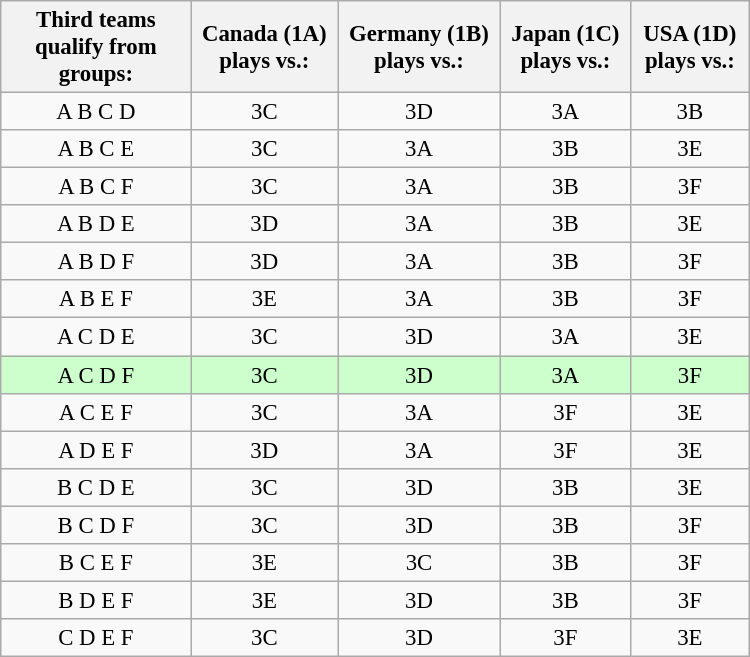<table class="wikitable" width="500" style="text-align:center; font-size:95%">
<tr>
<th>Third teams qualify from groups:</th>
<th>Canada (1A) plays vs.:</th>
<th>Germany (1B) plays vs.:</th>
<th>Japan (1C) plays vs.:</th>
<th>USA (1D) plays vs.:</th>
</tr>
<tr>
<td>A B C D</td>
<td>3C</td>
<td>3D</td>
<td>3A</td>
<td>3B</td>
</tr>
<tr>
<td>A B C E</td>
<td>3C</td>
<td>3A</td>
<td>3B</td>
<td>3E</td>
</tr>
<tr>
<td>A B C F</td>
<td>3C</td>
<td>3A</td>
<td>3B</td>
<td>3F</td>
</tr>
<tr>
<td>A B D E</td>
<td>3D</td>
<td>3A</td>
<td>3B</td>
<td>3E</td>
</tr>
<tr>
<td>A B D F</td>
<td>3D</td>
<td>3A</td>
<td>3B</td>
<td>3F</td>
</tr>
<tr>
<td>A B E F</td>
<td>3E</td>
<td>3A</td>
<td>3B</td>
<td>3F</td>
</tr>
<tr>
<td>A C D E</td>
<td>3C</td>
<td>3D</td>
<td>3A</td>
<td>3E</td>
</tr>
<tr bgcolor=#ccffcc>
<td>A C D F</td>
<td>3C</td>
<td>3D</td>
<td>3A</td>
<td>3F</td>
</tr>
<tr>
<td>A C E F</td>
<td>3C</td>
<td>3A</td>
<td>3F</td>
<td>3E</td>
</tr>
<tr>
<td>A D E F</td>
<td>3D</td>
<td>3A</td>
<td>3F</td>
<td>3E</td>
</tr>
<tr>
<td>B C D E</td>
<td>3C</td>
<td>3D</td>
<td>3B</td>
<td>3E</td>
</tr>
<tr>
<td>B C D F</td>
<td>3C</td>
<td>3D</td>
<td>3B</td>
<td>3F</td>
</tr>
<tr>
<td>B C E F</td>
<td>3E</td>
<td>3C</td>
<td>3B</td>
<td>3F</td>
</tr>
<tr>
<td>B D E F</td>
<td>3E</td>
<td>3D</td>
<td>3B</td>
<td>3F</td>
</tr>
<tr>
<td>C D E F</td>
<td>3C</td>
<td>3D</td>
<td>3F</td>
<td>3E</td>
</tr>
</table>
